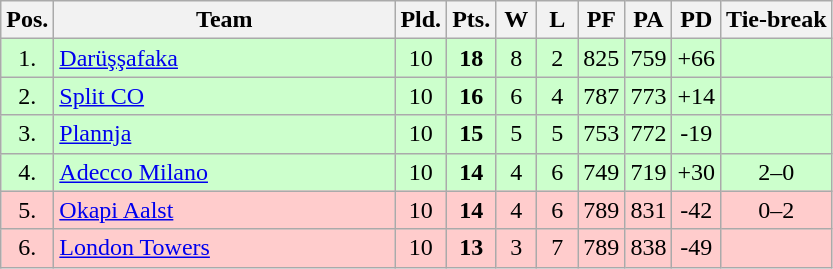<table class="wikitable" style="text-align:center">
<tr>
<th width=15>Pos.</th>
<th width=220>Team</th>
<th width=20>Pld.</th>
<th width=20>Pts.</th>
<th width=20>W</th>
<th width=20>L</th>
<th width=20>PF</th>
<th width=20>PA</th>
<th width=20>PD</th>
<th>Tie-break</th>
</tr>
<tr bgcolor=#ccffcc>
<td>1.</td>
<td align=left> <a href='#'>Darüşşafaka</a></td>
<td>10</td>
<td><strong>18</strong></td>
<td>8</td>
<td>2</td>
<td>825</td>
<td>759</td>
<td>+66</td>
<td></td>
</tr>
<tr bgcolor=#ccffcc>
<td>2.</td>
<td align=left> <a href='#'>Split CO</a></td>
<td>10</td>
<td><strong>16</strong></td>
<td>6</td>
<td>4</td>
<td>787</td>
<td>773</td>
<td>+14</td>
<td></td>
</tr>
<tr bgcolor=#ccffcc>
<td>3.</td>
<td align=left> <a href='#'>Plannja</a></td>
<td>10</td>
<td><strong>15</strong></td>
<td>5</td>
<td>5</td>
<td>753</td>
<td>772</td>
<td>-19</td>
<td></td>
</tr>
<tr bgcolor=#ccffcc>
<td>4.</td>
<td align=left> <a href='#'>Adecco Milano</a></td>
<td>10</td>
<td><strong>14</strong></td>
<td>4</td>
<td>6</td>
<td>749</td>
<td>719</td>
<td>+30</td>
<td>2–0</td>
</tr>
<tr bgcolor=#ffcccc>
<td>5.</td>
<td align=left> <a href='#'>Okapi Aalst</a></td>
<td>10</td>
<td><strong>14</strong></td>
<td>4</td>
<td>6</td>
<td>789</td>
<td>831</td>
<td>-42</td>
<td>0–2</td>
</tr>
<tr bgcolor=#ffcccc>
<td>6.</td>
<td align=left> <a href='#'>London Towers</a></td>
<td>10</td>
<td><strong>13</strong></td>
<td>3</td>
<td>7</td>
<td>789</td>
<td>838</td>
<td>-49</td>
<td></td>
</tr>
</table>
